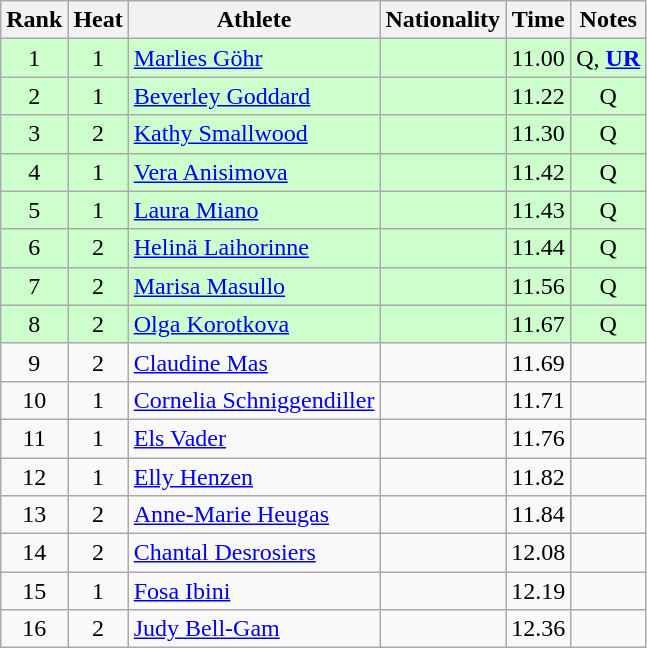<table class="wikitable sortable" style="text-align:center">
<tr>
<th>Rank</th>
<th>Heat</th>
<th>Athlete</th>
<th>Nationality</th>
<th>Time</th>
<th>Notes</th>
</tr>
<tr bgcolor=ccffcc>
<td>1</td>
<td>1</td>
<td align=left><a href='#'>Marlies Göhr</a></td>
<td align=left></td>
<td>11.00</td>
<td>Q, <strong><a href='#'>UR</a></strong></td>
</tr>
<tr bgcolor=ccffcc>
<td>2</td>
<td>1</td>
<td align=left><a href='#'>Beverley Goddard</a></td>
<td align=left></td>
<td>11.22</td>
<td>Q</td>
</tr>
<tr bgcolor=ccffcc>
<td>3</td>
<td>2</td>
<td align=left><a href='#'>Kathy Smallwood</a></td>
<td align=left></td>
<td>11.30</td>
<td>Q</td>
</tr>
<tr bgcolor=ccffcc>
<td>4</td>
<td>1</td>
<td align=left><a href='#'>Vera Anisimova</a></td>
<td align=left></td>
<td>11.42</td>
<td>Q</td>
</tr>
<tr bgcolor=ccffcc>
<td>5</td>
<td>1</td>
<td align=left><a href='#'>Laura Miano</a></td>
<td align=left></td>
<td>11.43</td>
<td>Q</td>
</tr>
<tr bgcolor=ccffcc>
<td>6</td>
<td>2</td>
<td align=left><a href='#'>Helinä Laihorinne</a></td>
<td align=left></td>
<td>11.44</td>
<td>Q</td>
</tr>
<tr bgcolor=ccffcc>
<td>7</td>
<td>2</td>
<td align=left><a href='#'>Marisa Masullo</a></td>
<td align=left></td>
<td>11.56</td>
<td>Q</td>
</tr>
<tr bgcolor=ccffcc>
<td>8</td>
<td>2</td>
<td align=left><a href='#'>Olga Korotkova</a></td>
<td align=left></td>
<td>11.67</td>
<td>Q</td>
</tr>
<tr>
<td>9</td>
<td>2</td>
<td align=left><a href='#'>Claudine Mas</a></td>
<td align=left></td>
<td>11.69</td>
<td></td>
</tr>
<tr>
<td>10</td>
<td>1</td>
<td align=left><a href='#'>Cornelia Schniggendiller</a></td>
<td align=left></td>
<td>11.71</td>
<td></td>
</tr>
<tr>
<td>11</td>
<td>1</td>
<td align=left><a href='#'>Els Vader</a></td>
<td align=left></td>
<td>11.76</td>
<td></td>
</tr>
<tr>
<td>12</td>
<td>1</td>
<td align=left><a href='#'>Elly Henzen</a></td>
<td align=left></td>
<td>11.82</td>
<td></td>
</tr>
<tr>
<td>13</td>
<td>2</td>
<td align=left><a href='#'>Anne-Marie Heugas</a></td>
<td align=left></td>
<td>11.84</td>
<td></td>
</tr>
<tr>
<td>14</td>
<td>2</td>
<td align=left><a href='#'>Chantal Desrosiers</a></td>
<td align=left></td>
<td>12.08</td>
<td></td>
</tr>
<tr>
<td>15</td>
<td>1</td>
<td align=left><a href='#'>Fosa Ibini</a></td>
<td align=left></td>
<td>12.19</td>
<td></td>
</tr>
<tr>
<td>16</td>
<td>2</td>
<td align=left><a href='#'>Judy Bell-Gam</a></td>
<td align=left></td>
<td>12.36</td>
<td></td>
</tr>
</table>
